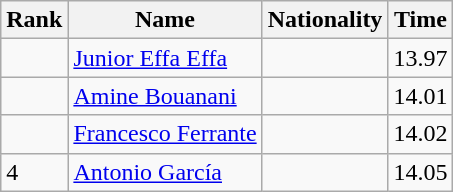<table class="wikitable sortable">
<tr>
<th>Rank</th>
<th>Name</th>
<th>Nationality</th>
<th>Time</th>
</tr>
<tr>
<td></td>
<td align=left><a href='#'>Junior Effa Effa</a></td>
<td align=left></td>
<td>13.97</td>
</tr>
<tr>
<td></td>
<td align=left><a href='#'>Amine Bouanani</a></td>
<td align=left></td>
<td>14.01</td>
</tr>
<tr>
<td></td>
<td align=left><a href='#'>Francesco Ferrante</a></td>
<td align=left></td>
<td>14.02</td>
</tr>
<tr>
<td>4</td>
<td align=left><a href='#'>Antonio García</a></td>
<td align=left></td>
<td>14.05</td>
</tr>
</table>
